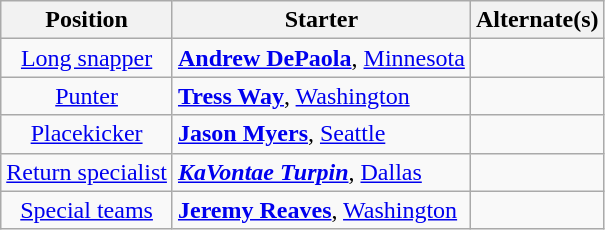<table class="wikitable">
<tr>
<th>Position</th>
<th>Starter</th>
<th>Alternate(s)</th>
</tr>
<tr>
<td style="text-align:center"><a href='#'>Long snapper</a></td>
<td> <strong><a href='#'>Andrew DePaola</a></strong>, <a href='#'>Minnesota</a></td>
<td></td>
</tr>
<tr>
<td style="text-align:center"><a href='#'>Punter</a></td>
<td> <strong><a href='#'>Tress Way</a></strong>, <a href='#'>Washington</a></td>
<td></td>
</tr>
<tr>
<td style="text-align:center"><a href='#'>Placekicker</a></td>
<td> <strong><a href='#'>Jason Myers</a></strong>, <a href='#'>Seattle</a></td>
<td></td>
</tr>
<tr>
<td style="text-align:center"><a href='#'>Return specialist</a></td>
<td> <strong><em><a href='#'>KaVontae Turpin</a></em></strong>, <a href='#'>Dallas</a></td>
<td></td>
</tr>
<tr>
<td style="text-align:center"><a href='#'>Special teams</a></td>
<td> <strong><a href='#'>Jeremy Reaves</a></strong>, <a href='#'>Washington</a></td>
<td></td>
</tr>
</table>
